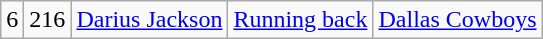<table class="wikitable" style="text-align:center">
<tr>
<td>6</td>
<td>216</td>
<td><a href='#'>Darius Jackson</a></td>
<td><a href='#'>Running back</a></td>
<td><a href='#'>Dallas Cowboys</a></td>
</tr>
</table>
